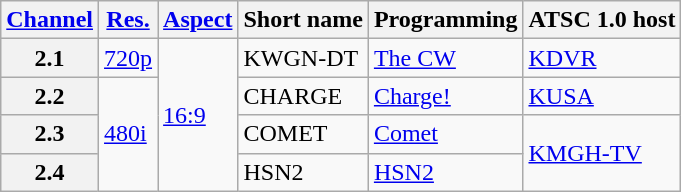<table class="wikitable">
<tr>
<th scope = "col"><a href='#'>Channel</a></th>
<th scope = "col"><a href='#'>Res.</a></th>
<th scope = "col"><a href='#'>Aspect</a></th>
<th scope = "col">Short name</th>
<th scope = "col">Programming</th>
<th scope = "col">ATSC 1.0 host</th>
</tr>
<tr>
<th scope = "row">2.1</th>
<td><a href='#'>720p</a></td>
<td rowspan=4><a href='#'>16:9</a></td>
<td>KWGN-DT</td>
<td><a href='#'>The CW</a></td>
<td><a href='#'>KDVR</a></td>
</tr>
<tr>
<th scope = "row">2.2</th>
<td rowspan=3><a href='#'>480i</a></td>
<td>CHARGE</td>
<td><a href='#'>Charge!</a></td>
<td><a href='#'>KUSA</a></td>
</tr>
<tr>
<th scope = "row">2.3</th>
<td>COMET</td>
<td><a href='#'>Comet</a></td>
<td rowspan=2><a href='#'>KMGH-TV</a></td>
</tr>
<tr>
<th scope = "row">2.4</th>
<td>HSN2</td>
<td><a href='#'>HSN2</a></td>
</tr>
</table>
